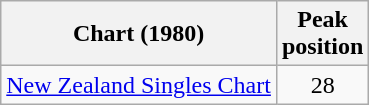<table class="wikitable">
<tr>
<th>Chart (1980)</th>
<th>Peak<br>position</th>
</tr>
<tr>
<td><a href='#'>New Zealand Singles Chart</a></td>
<td style="text-align:center;">28</td>
</tr>
</table>
